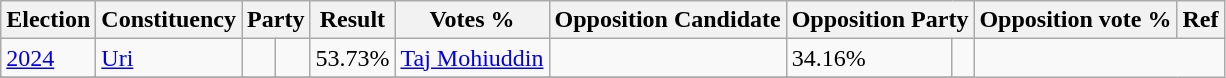<table class="wikitable sortable">
<tr>
<th>Election</th>
<th>Constituency</th>
<th colspan="2">Party</th>
<th>Result</th>
<th>Votes %</th>
<th>Opposition Candidate</th>
<th colspan="2">Opposition Party</th>
<th>Opposition vote %</th>
<th>Ref</th>
</tr>
<tr>
<td><a href='#'>2024</a></td>
<td><a href='#'>Uri</a></td>
<td></td>
<td></td>
<td>53.73%</td>
<td><a href='#'>Taj Mohiuddin</a></td>
<td></td>
<td>34.16%</td>
<td></td>
</tr>
<tr>
</tr>
</table>
